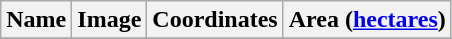<table class="wikitable">
<tr>
<th>Name</th>
<th>Image</th>
<th>Coordinates</th>
<th>Area (<a href='#'>hectares</a>)</th>
</tr>
<tr>
</tr>
</table>
